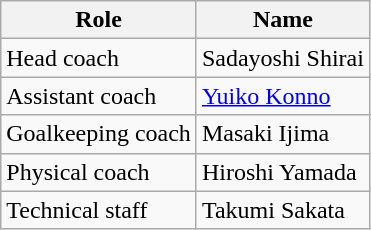<table class="wikitable">
<tr>
<th>Role</th>
<th>Name</th>
</tr>
<tr>
<td>Head coach</td>
<td> Sadayoshi Shirai</td>
</tr>
<tr>
<td>Assistant coach</td>
<td> <a href='#'>Yuiko Konno</a></td>
</tr>
<tr>
<td>Goalkeeping coach</td>
<td> Masaki Ijima</td>
</tr>
<tr>
<td>Physical coach</td>
<td> Hiroshi Yamada</td>
</tr>
<tr>
<td>Technical staff</td>
<td> Takumi Sakata</td>
</tr>
</table>
